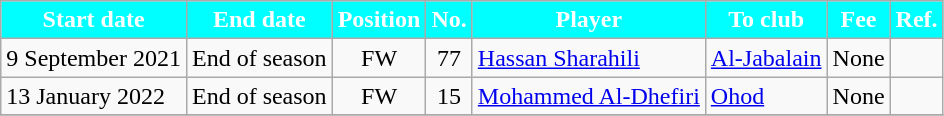<table class="wikitable sortable">
<tr>
<th style="background:cyan; color:white;"><strong>Start date</strong></th>
<th style="background:cyan; color:white;"><strong>End date</strong></th>
<th style="background:cyan; color:white;"><strong>Position</strong></th>
<th style="background:cyan; color:white;"><strong>No.</strong></th>
<th style="background:cyan; color:white;"><strong>Player</strong></th>
<th style="background:cyan; color:white;"><strong>To club</strong></th>
<th style="background:cyan; color:white;"><strong>Fee</strong></th>
<th style="background:cyan; color:white;"><strong>Ref.</strong></th>
</tr>
<tr>
<td>9 September 2021</td>
<td>End of season</td>
<td style="text-align:center;">FW</td>
<td style="text-align:center;">77</td>
<td style="text-align:left;"> <a href='#'>Hassan Sharahili</a></td>
<td style="text-align:left;"> <a href='#'>Al-Jabalain</a></td>
<td>None</td>
<td></td>
</tr>
<tr>
<td>13 January 2022</td>
<td>End of season</td>
<td style="text-align:center;">FW</td>
<td style="text-align:center;">15</td>
<td style="text-align:left;"> <a href='#'>Mohammed Al-Dhefiri</a></td>
<td style="text-align:left;"> <a href='#'>Ohod</a></td>
<td>None</td>
<td></td>
</tr>
<tr>
</tr>
</table>
